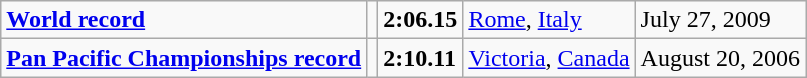<table class="wikitable">
<tr>
<td><strong><a href='#'>World record</a></strong></td>
<td></td>
<td><strong>2:06.15</strong></td>
<td><a href='#'>Rome</a>, <a href='#'>Italy</a></td>
<td>July 27, 2009</td>
</tr>
<tr>
<td><strong><a href='#'>Pan Pacific Championships record</a></strong></td>
<td></td>
<td><strong>2:10.11</strong></td>
<td><a href='#'>Victoria</a>, <a href='#'>Canada</a></td>
<td>August 20, 2006</td>
</tr>
</table>
